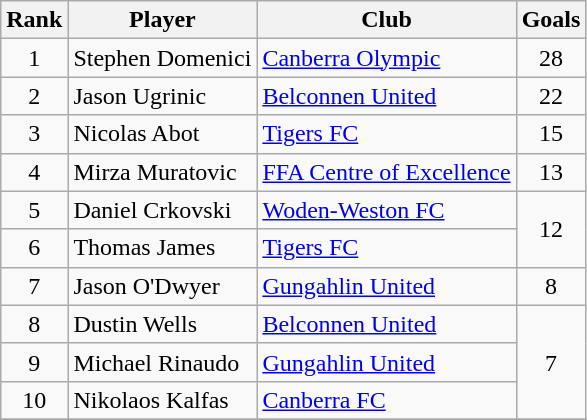<table class=wikitable style=text-align:center>
<tr>
<th>Rank</th>
<th>Player</th>
<th>Club</th>
<th>Goals</th>
</tr>
<tr>
<td rowspan=1>1</td>
<td align=left> Stephen Domenici</td>
<td align=left><a href='#'>Canberra Olympic</a></td>
<td rowspan=1>28</td>
</tr>
<tr>
<td rowspan=1>2</td>
<td align=left> Jason Ugrinic</td>
<td align=left><a href='#'>Belconnen United</a></td>
<td rowspan=1>22</td>
</tr>
<tr>
<td rowspan=1>3</td>
<td align=left> Nicolas Abot</td>
<td align=left><a href='#'>Tigers FC</a></td>
<td rowspan=1>15</td>
</tr>
<tr>
<td rowspan=1>4</td>
<td align=left> Mirza Muratovic</td>
<td align=left><a href='#'>FFA Centre of Excellence</a></td>
<td rowspan=1>13</td>
</tr>
<tr>
<td rowspan=1>5</td>
<td align=left> Daniel Crkovski</td>
<td align=left><a href='#'>Woden-Weston FC</a></td>
<td rowspan=2>12</td>
</tr>
<tr>
<td rowspan=1>6</td>
<td align=left> Thomas James</td>
<td align=left><a href='#'>Tigers FC</a></td>
</tr>
<tr>
<td rowspan=1>7</td>
<td align=left> Jason O'Dwyer</td>
<td align=left><a href='#'>Gungahlin United</a></td>
<td rowspan=1>8</td>
</tr>
<tr>
<td rowspan=1>8</td>
<td align=left> Dustin Wells</td>
<td align=left><a href='#'>Belconnen United</a></td>
<td rowspan=3>7</td>
</tr>
<tr>
<td rowspan=1>9</td>
<td align=left> Michael Rinaudo</td>
<td align=left><a href='#'>Gungahlin United</a></td>
</tr>
<tr>
<td rowspan=1>10</td>
<td align=left> Nikolaos Kalfas</td>
<td align=left><a href='#'>Canberra FC</a></td>
</tr>
<tr>
</tr>
</table>
